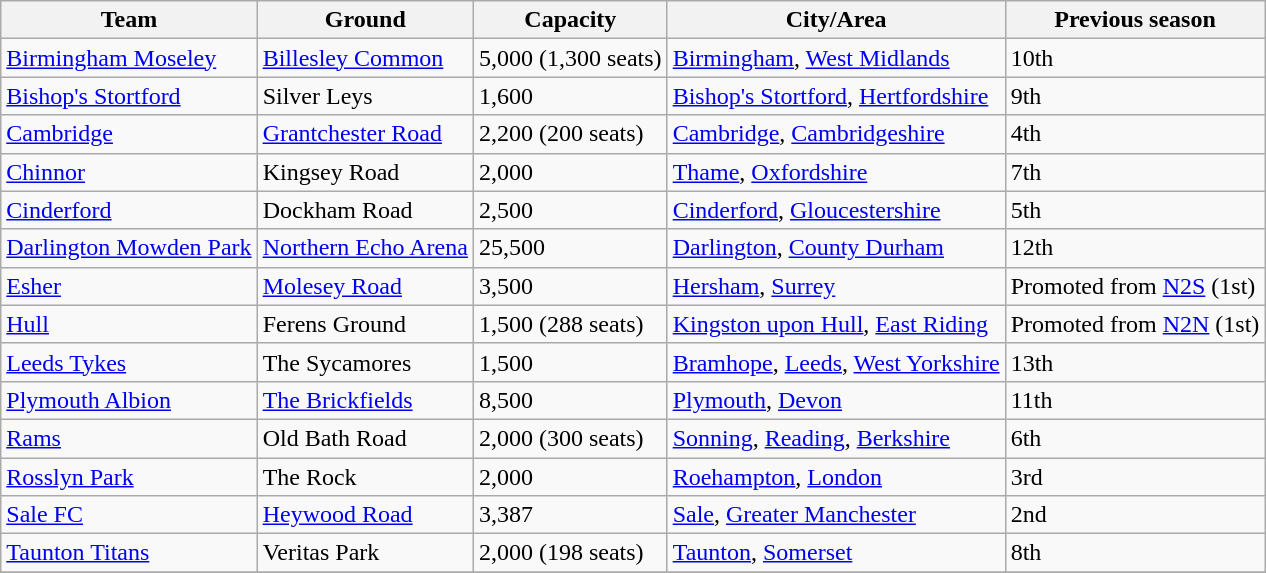<table class="wikitable sortable">
<tr>
<th>Team</th>
<th>Ground</th>
<th>Capacity</th>
<th>City/Area</th>
<th>Previous season</th>
</tr>
<tr>
<td><a href='#'>Birmingham Moseley</a></td>
<td><a href='#'>Billesley Common</a></td>
<td>5,000 (1,300 seats)</td>
<td><a href='#'>Birmingham</a>, <a href='#'>West Midlands</a></td>
<td>10th</td>
</tr>
<tr>
<td><a href='#'>Bishop's Stortford</a></td>
<td>Silver Leys</td>
<td>1,600</td>
<td><a href='#'>Bishop's Stortford</a>, <a href='#'>Hertfordshire</a></td>
<td>9th</td>
</tr>
<tr>
<td><a href='#'>Cambridge</a></td>
<td><a href='#'>Grantchester Road</a></td>
<td>2,200 (200 seats)</td>
<td><a href='#'>Cambridge</a>, <a href='#'>Cambridgeshire</a></td>
<td>4th</td>
</tr>
<tr>
<td><a href='#'>Chinnor</a></td>
<td>Kingsey Road</td>
<td>2,000</td>
<td><a href='#'>Thame</a>, <a href='#'>Oxfordshire</a></td>
<td>7th</td>
</tr>
<tr>
<td><a href='#'>Cinderford</a></td>
<td>Dockham Road</td>
<td>2,500</td>
<td><a href='#'>Cinderford</a>, <a href='#'>Gloucestershire</a></td>
<td>5th</td>
</tr>
<tr>
<td><a href='#'>Darlington Mowden Park</a></td>
<td><a href='#'>Northern Echo Arena</a></td>
<td>25,500</td>
<td><a href='#'>Darlington</a>, <a href='#'>County Durham</a></td>
<td>12th</td>
</tr>
<tr>
<td><a href='#'>Esher</a></td>
<td><a href='#'>Molesey Road</a></td>
<td>3,500</td>
<td><a href='#'>Hersham</a>, <a href='#'>Surrey</a></td>
<td>Promoted from <a href='#'>N2S</a> (1st)</td>
</tr>
<tr>
<td><a href='#'>Hull</a></td>
<td>Ferens Ground</td>
<td>1,500 (288 seats)</td>
<td><a href='#'>Kingston upon Hull</a>, <a href='#'>East Riding</a></td>
<td>Promoted from <a href='#'>N2N</a> (1st)</td>
</tr>
<tr>
<td><a href='#'>Leeds Tykes</a></td>
<td>The Sycamores</td>
<td>1,500</td>
<td><a href='#'>Bramhope</a>, <a href='#'>Leeds</a>, <a href='#'>West Yorkshire</a></td>
<td>13th</td>
</tr>
<tr>
<td><a href='#'>Plymouth Albion</a></td>
<td><a href='#'>The Brickfields</a></td>
<td>8,500</td>
<td><a href='#'>Plymouth</a>, <a href='#'>Devon</a></td>
<td>11th</td>
</tr>
<tr>
<td><a href='#'>Rams</a></td>
<td>Old Bath Road</td>
<td>2,000 (300 seats)</td>
<td><a href='#'>Sonning</a>, <a href='#'>Reading</a>, <a href='#'>Berkshire</a></td>
<td>6th</td>
</tr>
<tr>
<td><a href='#'>Rosslyn Park</a></td>
<td>The Rock</td>
<td>2,000</td>
<td><a href='#'>Roehampton</a>, <a href='#'>London</a></td>
<td>3rd</td>
</tr>
<tr>
<td><a href='#'>Sale FC</a></td>
<td><a href='#'>Heywood Road</a></td>
<td>3,387</td>
<td><a href='#'>Sale</a>, <a href='#'>Greater Manchester</a></td>
<td>2nd</td>
</tr>
<tr>
<td><a href='#'>Taunton Titans</a></td>
<td>Veritas Park</td>
<td>2,000 (198 seats)</td>
<td><a href='#'>Taunton</a>, <a href='#'>Somerset</a></td>
<td>8th</td>
</tr>
<tr>
</tr>
</table>
